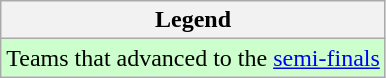<table class="wikitable">
<tr>
<th>Legend</th>
</tr>
<tr bgcolor=#ccffcc>
<td>Teams that advanced to the <a href='#'>semi-finals</a></td>
</tr>
</table>
